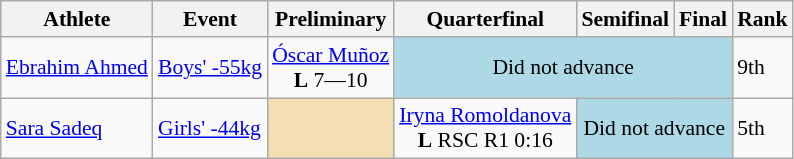<table class="wikitable" style="text-align:left; font-size:90%">
<tr>
<th>Athlete</th>
<th>Event</th>
<th>Preliminary</th>
<th>Quarterfinal</th>
<th>Semifinal</th>
<th>Final</th>
<th>Rank</th>
</tr>
<tr>
<td><a href='#'>Ebrahim Ahmed</a></td>
<td><a href='#'>Boys' -55kg</a></td>
<td align=center> <a href='#'>Óscar Muñoz</a><br> <strong>L</strong> 7—10</td>
<td align=center colspan=3 bgcolor=lightblue>Did not advance</td>
<td>9th</td>
</tr>
<tr>
<td><a href='#'>Sara Sadeq</a></td>
<td><a href='#'>Girls' -44kg</a></td>
<td bgcolor=wheat></td>
<td align=center> <a href='#'>Iryna Romoldanova</a><br> <strong>L</strong> RSC R1 0:16</td>
<td align=center colspan=2 bgcolor=lightblue>Did not advance</td>
<td>5th</td>
</tr>
</table>
